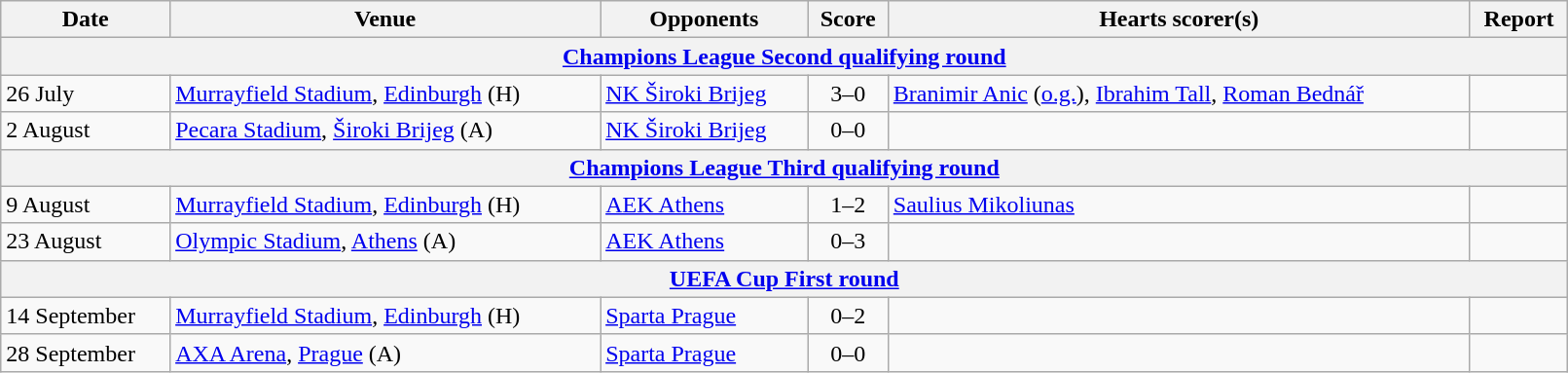<table class="wikitable" width=85%>
<tr>
<th>Date</th>
<th>Venue</th>
<th>Opponents</th>
<th>Score</th>
<th>Hearts scorer(s)</th>
<th>Report</th>
</tr>
<tr>
<th colspan=7><a href='#'>Champions League Second qualifying round</a></th>
</tr>
<tr>
<td>26 July</td>
<td><a href='#'>Murrayfield Stadium</a>, <a href='#'>Edinburgh</a> (H)</td>
<td> <a href='#'>NK Široki Brijeg</a></td>
<td align=center>3–0</td>
<td><a href='#'>Branimir Anic</a> (<a href='#'>o.g.</a>), <a href='#'>Ibrahim Tall</a>, <a href='#'>Roman Bednář</a></td>
<td></td>
</tr>
<tr>
<td>2 August</td>
<td><a href='#'>Pecara Stadium</a>, <a href='#'>Široki Brijeg</a> (A)</td>
<td> <a href='#'>NK Široki Brijeg</a></td>
<td align=center>0–0</td>
<td></td>
<td></td>
</tr>
<tr>
<th colspan=7><a href='#'>Champions League Third qualifying round</a></th>
</tr>
<tr>
<td>9 August</td>
<td><a href='#'>Murrayfield Stadium</a>, <a href='#'>Edinburgh</a> (H)</td>
<td> <a href='#'>AEK Athens</a></td>
<td align=center>1–2</td>
<td><a href='#'>Saulius Mikoliunas</a></td>
<td></td>
</tr>
<tr>
<td>23 August</td>
<td><a href='#'>Olympic Stadium</a>, <a href='#'>Athens</a> (A)</td>
<td> <a href='#'>AEK Athens</a></td>
<td align=center>0–3</td>
<td></td>
<td></td>
</tr>
<tr>
<th colspan=7><a href='#'>UEFA Cup First round</a></th>
</tr>
<tr>
<td>14 September</td>
<td><a href='#'>Murrayfield Stadium</a>, <a href='#'>Edinburgh</a> (H)</td>
<td> <a href='#'>Sparta Prague</a></td>
<td align=center>0–2</td>
<td></td>
<td></td>
</tr>
<tr>
<td>28 September</td>
<td><a href='#'>AXA Arena</a>, <a href='#'>Prague</a> (A)</td>
<td> <a href='#'>Sparta Prague</a></td>
<td align=center>0–0</td>
<td></td>
<td></td>
</tr>
</table>
